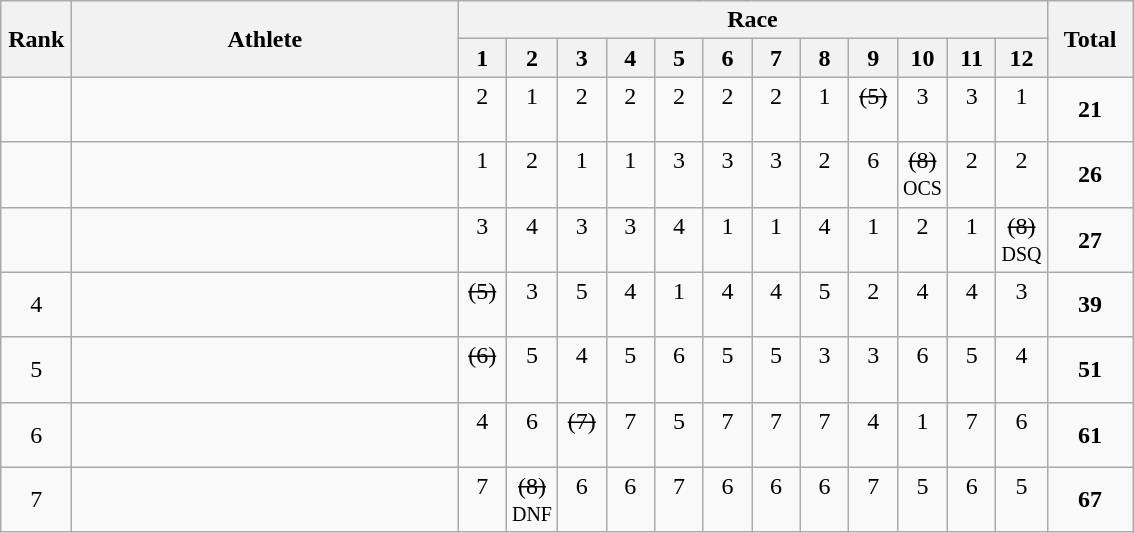<table | class="wikitable" style="text-align:center">
<tr>
<th rowspan="2" width=40>Rank</th>
<th rowspan="2" width=250>Athlete</th>
<th colspan="12">Race</th>
<th rowspan="2" width=50>Total</th>
</tr>
<tr>
<th width=25>1</th>
<th width=25>2</th>
<th width=25>3</th>
<th width=25>4</th>
<th width=25>5</th>
<th width=25>6</th>
<th width=25>7</th>
<th width=25>8</th>
<th width=25>9</th>
<th width=25>10</th>
<th width=25>11</th>
<th width=25>12</th>
</tr>
<tr>
<td></td>
<td align=left></td>
<td>2<br> </td>
<td>1<br> </td>
<td>2<br> </td>
<td>2<br> </td>
<td>2<br> </td>
<td>2<br> </td>
<td>2<br> </td>
<td>1<br> </td>
<td><s>(5)</s><br> </td>
<td>3<br> </td>
<td>3<br> </td>
<td>1<br> </td>
<td><strong>21</strong></td>
</tr>
<tr>
<td></td>
<td align=left></td>
<td>1<br> </td>
<td>2<br> </td>
<td>1<br> </td>
<td>1<br> </td>
<td>3<br> </td>
<td>3<br> </td>
<td>3<br> </td>
<td>2<br> </td>
<td>6<br> </td>
<td><s>(8)</s><br><small>OCS</small></td>
<td>2<br> </td>
<td>2<br> </td>
<td><strong>26</strong></td>
</tr>
<tr>
<td></td>
<td align=left></td>
<td>3<br> </td>
<td>4<br> </td>
<td>3<br> </td>
<td>3<br> </td>
<td>4<br> </td>
<td>1<br> </td>
<td>1<br> </td>
<td>4<br> </td>
<td>1<br> </td>
<td>2<br> </td>
<td>1<br> </td>
<td><s>(8)</s><br><small>DSQ</small></td>
<td><strong>27</strong></td>
</tr>
<tr>
<td>4</td>
<td align=left></td>
<td><s>(5)</s><br> </td>
<td>3<br> </td>
<td>5<br> </td>
<td>4<br> </td>
<td>1<br> </td>
<td>4<br> </td>
<td>4<br> </td>
<td>5<br> </td>
<td>2<br> </td>
<td>4<br> </td>
<td>4<br> </td>
<td>3<br> </td>
<td><strong>39</strong></td>
</tr>
<tr>
<td>5</td>
<td align=left></td>
<td><s>(6)</s><br> </td>
<td>5<br> </td>
<td>4<br> </td>
<td>5<br> </td>
<td>6<br> </td>
<td>5<br> </td>
<td>5<br> </td>
<td>3<br> </td>
<td>3<br> </td>
<td>6<br> </td>
<td>5<br> </td>
<td>4<br> </td>
<td><strong>51</strong></td>
</tr>
<tr>
<td>6</td>
<td align=left></td>
<td>4<br> </td>
<td>6<br> </td>
<td><s>(7)</s><br> </td>
<td>7<br> </td>
<td>5<br> </td>
<td>7<br> </td>
<td>7<br> </td>
<td>7<br> </td>
<td>4<br> </td>
<td>1<br> </td>
<td>7<br> </td>
<td>6<br> </td>
<td><strong>61</strong></td>
</tr>
<tr>
<td>7</td>
<td align=left></td>
<td>7<br> </td>
<td><s>(8)</s><br><small>DNF</small></td>
<td>6<br> </td>
<td>6<br> </td>
<td>7<br> </td>
<td>6<br> </td>
<td>6<br> </td>
<td>6<br> </td>
<td>7<br> </td>
<td>5<br> </td>
<td>6<br> </td>
<td>5<br> </td>
<td><strong>67</strong></td>
</tr>
</table>
